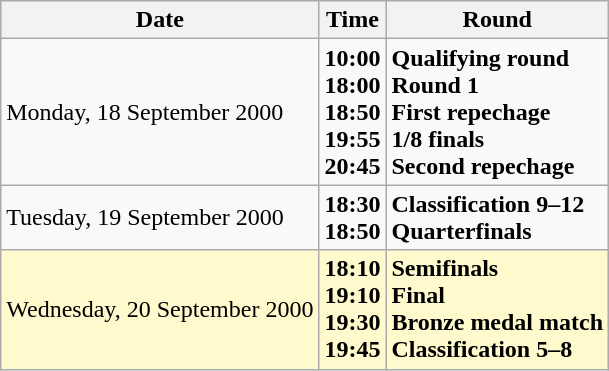<table class="wikitable">
<tr>
<th>Date</th>
<th>Time</th>
<th>Round</th>
</tr>
<tr>
<td>Monday, 18 September 2000</td>
<td><strong>10:00</strong><br><strong>18:00</strong><br><strong>18:50</strong><br><strong>19:55</strong><br><strong>20:45</strong></td>
<td><strong>Qualifying round</strong><br><strong>Round 1</strong><br><strong>First repechage</strong><br><strong>1/8 finals</strong><br><strong>Second repechage</strong></td>
</tr>
<tr>
<td>Tuesday, 19 September 2000</td>
<td><strong>18:30</strong><br><strong>18:50</strong></td>
<td><strong>Classification 9–12</strong><br><strong>Quarterfinals</strong></td>
</tr>
<tr style=background:lemonchiffon>
<td>Wednesday, 20 September 2000</td>
<td><strong>18:10</strong><br><strong>19:10</strong><br><strong>19:30</strong><br><strong>19:45</strong></td>
<td><strong>Semifinals</strong><br><strong>Final</strong><br><strong>Bronze medal match</strong><br><strong>Classification 5–8</strong></td>
</tr>
</table>
